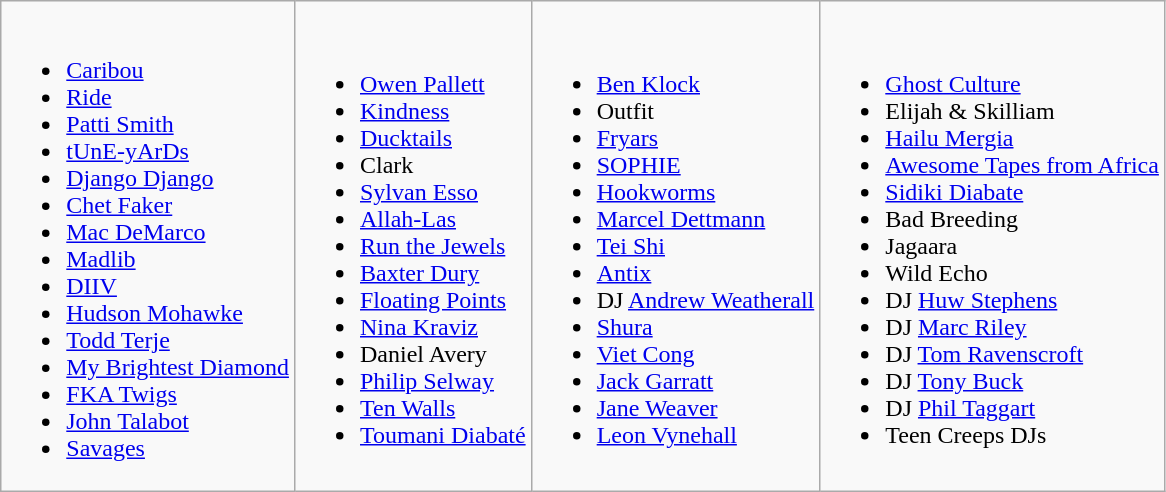<table class="wikitable">
<tr>
<td><br><ul><li><a href='#'>Caribou</a></li><li><a href='#'>Ride</a></li><li><a href='#'>Patti Smith</a></li><li><a href='#'>tUnE-yArDs</a></li><li><a href='#'>Django Django</a></li><li><a href='#'>Chet Faker</a></li><li><a href='#'>Mac DeMarco</a></li><li><a href='#'>Madlib</a></li><li><a href='#'>DIIV</a></li><li><a href='#'>Hudson Mohawke</a></li><li><a href='#'>Todd Terje</a></li><li><a href='#'>My Brightest Diamond</a></li><li><a href='#'>FKA Twigs</a></li><li><a href='#'>John Talabot</a></li><li><a href='#'>Savages</a></li></ul></td>
<td><br><ul><li><a href='#'>Owen Pallett</a></li><li><a href='#'>Kindness</a></li><li><a href='#'>Ducktails</a></li><li>Clark</li><li><a href='#'>Sylvan Esso</a></li><li><a href='#'>Allah-Las</a></li><li><a href='#'>Run the Jewels</a></li><li><a href='#'>Baxter Dury</a></li><li><a href='#'>Floating Points</a></li><li><a href='#'>Nina Kraviz</a></li><li>Daniel Avery</li><li><a href='#'>Philip Selway</a></li><li><a href='#'>Ten Walls</a></li><li><a href='#'>Toumani Diabaté</a></li></ul></td>
<td><br><ul><li><a href='#'>Ben Klock</a></li><li>Outfit</li><li><a href='#'>Fryars</a></li><li><a href='#'>SOPHIE</a></li><li><a href='#'>Hookworms</a></li><li><a href='#'>Marcel Dettmann</a></li><li><a href='#'>Tei Shi</a></li><li><a href='#'>Antix</a></li><li>DJ <a href='#'>Andrew Weatherall</a></li><li><a href='#'>Shura</a></li><li><a href='#'>Viet Cong</a></li><li><a href='#'>Jack Garratt</a></li><li><a href='#'>Jane Weaver</a></li><li><a href='#'>Leon Vynehall</a></li></ul></td>
<td><br><ul><li><a href='#'>Ghost Culture</a></li><li>Elijah & Skilliam</li><li><a href='#'>Hailu Mergia</a></li><li><a href='#'>Awesome Tapes from Africa</a></li><li><a href='#'>Sidiki Diabate</a></li><li>Bad Breeding</li><li>Jagaara</li><li>Wild Echo</li><li>DJ <a href='#'>Huw Stephens</a></li><li>DJ <a href='#'>Marc Riley</a></li><li>DJ <a href='#'>Tom Ravenscroft</a></li><li>DJ <a href='#'>Tony Buck</a></li><li>DJ <a href='#'>Phil Taggart</a></li><li>Teen Creeps DJs</li></ul></td>
</tr>
</table>
